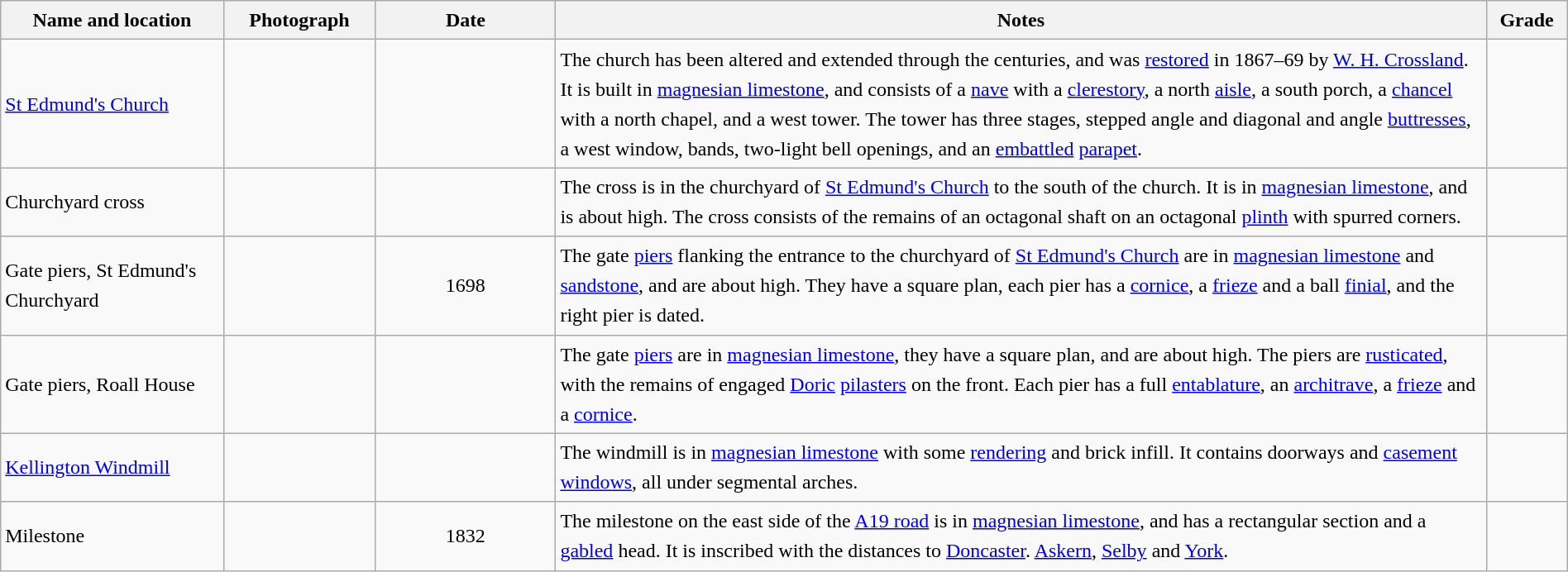<table class="wikitable sortable plainrowheaders" style="width:100%; border:0px; text-align:left; line-height:150%">
<tr>
<th scope="col"  style="width:150px">Name and location</th>
<th scope="col"  style="width:100px" class="unsortable">Photograph</th>
<th scope="col"  style="width:120px">Date</th>
<th scope="col"  style="width:650px" class="unsortable">Notes</th>
<th scope="col"  style="width:50px">Grade</th>
</tr>
<tr>
<td><a href='#'>St Edmund's Church</a><br><small></small></td>
<td></td>
<td align="center"></td>
<td>The church has been altered and extended through the centuries, and was <a href='#'>restored</a> in 1867–69 by <a href='#'>W. H. Crossland</a>. It is built in <a href='#'>magnesian limestone</a>, and consists of a <a href='#'>nave</a> with a <a href='#'>clerestory</a>, a north <a href='#'>aisle</a>, a south porch, a <a href='#'>chancel</a> with a north chapel, and a west tower. The tower has three stages, stepped angle and diagonal and angle <a href='#'>buttresses</a>, a west window, bands, two-light bell openings, and an <a href='#'>embattled</a> <a href='#'>parapet</a>.</td>
<td align="center" ></td>
</tr>
<tr>
<td>Churchyard cross<br><small></small></td>
<td></td>
<td align="center"></td>
<td>The cross is in the churchyard of <a href='#'>St Edmund's Church</a> to the south of the church. It is in <a href='#'>magnesian limestone</a>, and is about  high. The cross consists of the remains of an octagonal shaft on an octagonal <a href='#'>plinth</a> with spurred corners.</td>
<td align="center" ></td>
</tr>
<tr>
<td>Gate piers, St Edmund's Churchyard<br><small></small></td>
<td></td>
<td align="center">1698</td>
<td>The gate <a href='#'>piers</a> flanking the entrance to the churchyard of <a href='#'>St Edmund's Church</a> are in <a href='#'>magnesian limestone</a> and <a href='#'>sandstone</a>, and are about  high. They have a square plan, each pier has a <a href='#'>cornice</a>, a <a href='#'>frieze</a> and a ball <a href='#'>finial</a>, and the right pier is dated.</td>
<td align="center" ></td>
</tr>
<tr>
<td>Gate piers, Roall House<br><small></small></td>
<td></td>
<td align="center"></td>
<td>The gate <a href='#'>piers</a> are in <a href='#'>magnesian limestone</a>, they have a square plan, and are about  high. The piers are <a href='#'>rusticated</a>, with the remains of engaged <a href='#'>Doric</a> <a href='#'>pilasters</a> on the front. Each pier has a full <a href='#'>entablature</a>, an <a href='#'>architrave</a>, a <a href='#'>frieze</a> and a <a href='#'>cornice</a>.</td>
<td align="center" ></td>
</tr>
<tr>
<td><a href='#'>Kellington Windmill</a><br><small></small></td>
<td></td>
<td align="center"></td>
<td>The windmill is in <a href='#'>magnesian limestone</a> with some <a href='#'>rendering</a> and brick infill. It contains doorways and <a href='#'>casement windows</a>, all under segmental arches.</td>
<td align="center" ></td>
</tr>
<tr>
<td>Milestone<br><small></small></td>
<td></td>
<td align="center">1832</td>
<td>The milestone on the east side of the <a href='#'>A19 road</a> is in <a href='#'>magnesian limestone</a>, and has a rectangular section and a <a href='#'>gabled</a> head. It is inscribed with the distances to <a href='#'>Doncaster</a>. <a href='#'>Askern</a>, <a href='#'>Selby</a> and <a href='#'>York</a>.</td>
<td align="center" ></td>
</tr>
<tr>
</tr>
</table>
